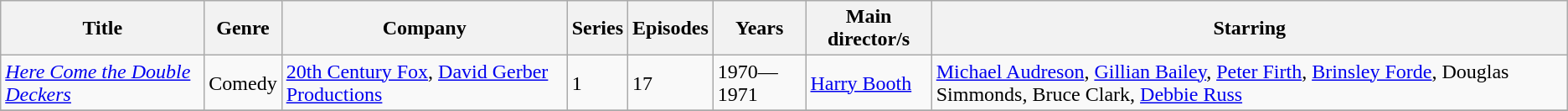<table class="wikitable unsortable">
<tr>
<th>Title</th>
<th>Genre</th>
<th>Company</th>
<th>Series</th>
<th>Episodes</th>
<th>Years</th>
<th>Main director/s</th>
<th>Starring</th>
</tr>
<tr>
<td><em><a href='#'>Here Come the Double Deckers</a></em></td>
<td>Comedy</td>
<td><a href='#'>20th Century Fox</a>, <a href='#'>David Gerber Productions</a></td>
<td>1</td>
<td>17</td>
<td>1970—1971</td>
<td><a href='#'>Harry Booth</a></td>
<td><a href='#'>Michael Audreson</a>, <a href='#'>Gillian Bailey</a>, <a href='#'>Peter Firth</a>, <a href='#'>Brinsley Forde</a>, Douglas Simmonds, Bruce Clark, <a href='#'>Debbie Russ</a></td>
</tr>
<tr>
</tr>
</table>
